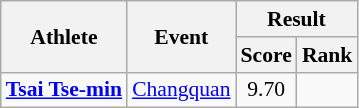<table class="wikitable" style="text-align:center; font-size:90%">
<tr>
<th rowspan="2">Athlete</th>
<th rowspan="2">Event</th>
<th colspan="2">Result</th>
</tr>
<tr>
<th>Score</th>
<th>Rank</th>
</tr>
<tr>
<td align="left"><strong><a href='#'>Tsai Tse-min</a></strong></td>
<td align="left"><a href='#'>Changquan</a></td>
<td>9.70</td>
<td></td>
</tr>
</table>
